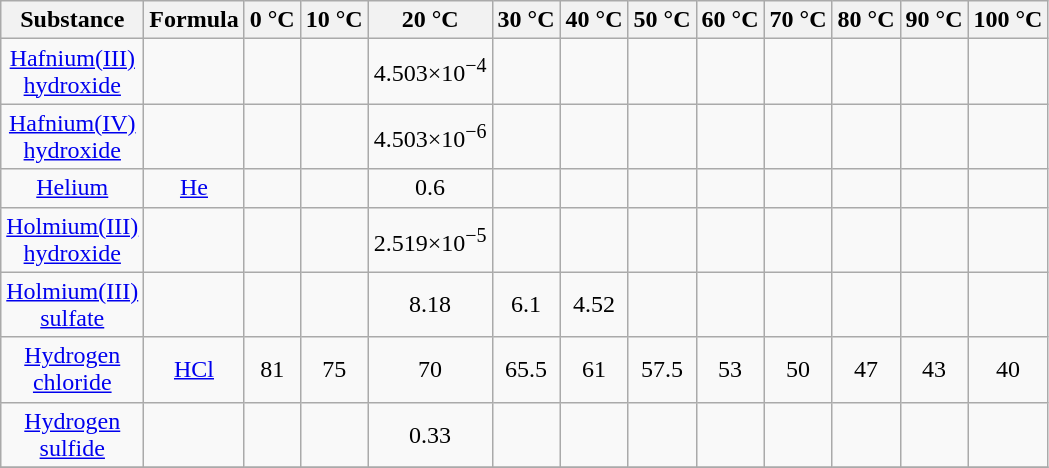<table class="wikitable sticky-header sortable" style="text-align:center;font-size: 10ml;">
<tr>
<th scope="col" style="width: 4em;">Substance</th>
<th scope="col" class="unsortable" style="width: 3em;">Formula</th>
<th scope="col">0 °C</th>
<th scope="col">10 °C</th>
<th scope="col">20 °C</th>
<th scope="col">30 °C</th>
<th scope="col">40 °C</th>
<th scope="col">50 °C</th>
<th scope="col">60 °C</th>
<th scope="col">70 °C</th>
<th scope="col">80 °C</th>
<th scope="col">90 °C</th>
<th scope="col">100 °C</th>
</tr>
<tr>
<td><a href='#'>Hafnium(III) hydroxide</a></td>
<td><a href='#'></a></td>
<td></td>
<td></td>
<td>4.503×10<sup>−4</sup></td>
<td></td>
<td></td>
<td></td>
<td></td>
<td></td>
<td></td>
<td></td>
<td></td>
</tr>
<tr>
<td><a href='#'>Hafnium(IV) hydroxide</a></td>
<td><a href='#'></a></td>
<td></td>
<td></td>
<td>4.503×10<sup>−6</sup></td>
<td></td>
<td></td>
<td></td>
<td></td>
<td></td>
<td></td>
<td></td>
<td></td>
</tr>
<tr>
<td><a href='#'>Helium</a></td>
<td><a href='#'>He</a></td>
<td></td>
<td></td>
<td>0.6</td>
<td></td>
<td></td>
<td></td>
<td></td>
<td></td>
<td></td>
<td></td>
<td></td>
</tr>
<tr>
<td><a href='#'>Holmium(III) hydroxide</a></td>
<td><a href='#'></a></td>
<td></td>
<td></td>
<td>2.519×10<sup>−5</sup></td>
<td></td>
<td></td>
<td></td>
<td></td>
<td></td>
<td></td>
<td></td>
<td></td>
</tr>
<tr>
<td><a href='#'>Holmium(III) sulfate</a></td>
<td><a href='#'></a></td>
<td></td>
<td></td>
<td>8.18</td>
<td>6.1</td>
<td>4.52</td>
<td></td>
<td></td>
<td></td>
<td></td>
<td></td>
<td></td>
</tr>
<tr>
<td><a href='#'>Hydrogen chloride</a></td>
<td><a href='#'>HCl</a></td>
<td>81</td>
<td>75</td>
<td>70</td>
<td>65.5</td>
<td>61</td>
<td>57.5</td>
<td>53</td>
<td>50</td>
<td>47</td>
<td>43</td>
<td>40</td>
</tr>
<tr>
<td><a href='#'>Hydrogen sulfide</a></td>
<td><a href='#'></a></td>
<td></td>
<td></td>
<td>0.33</td>
<td></td>
<td></td>
<td></td>
<td></td>
<td></td>
<td></td>
<td></td>
<td></td>
</tr>
<tr>
</tr>
</table>
